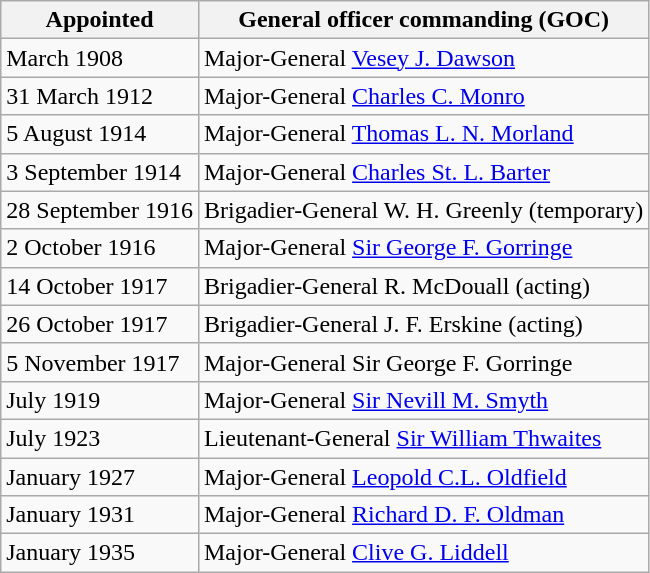<table class="wikitable" style="text-align: left; border-spacing: 2px; border: 1px solid darkgray;">
<tr>
<th>Appointed</th>
<th>General officer commanding (GOC)</th>
</tr>
<tr>
<td>March 1908</td>
<td>Major-General <a href='#'>Vesey J. Dawson</a></td>
</tr>
<tr>
<td>31 March 1912</td>
<td>Major-General <a href='#'>Charles C. Monro</a></td>
</tr>
<tr>
<td>5 August 1914</td>
<td>Major-General <a href='#'>Thomas L. N. Morland</a></td>
</tr>
<tr>
<td>3 September 1914</td>
<td>Major-General <a href='#'>Charles St. L. Barter</a></td>
</tr>
<tr>
<td>28 September 1916</td>
<td>Brigadier-General  W. H. Greenly (temporary)</td>
</tr>
<tr>
<td>2 October 1916</td>
<td>Major-General <a href='#'>Sir George F. Gorringe</a></td>
</tr>
<tr>
<td>14 October 1917</td>
<td>Brigadier-General R. McDouall (acting)</td>
</tr>
<tr>
<td>26 October 1917</td>
<td>Brigadier-General J. F. Erskine (acting)</td>
</tr>
<tr>
<td>5 November 1917</td>
<td>Major-General Sir George F. Gorringe</td>
</tr>
<tr>
<td>July 1919</td>
<td>Major-General <a href='#'>Sir Nevill M. Smyth</a></td>
</tr>
<tr>
<td>July 1923</td>
<td>Lieutenant-General <a href='#'>Sir William Thwaites</a></td>
</tr>
<tr>
<td>January 1927</td>
<td>Major-General <a href='#'>Leopold C.L. Oldfield</a></td>
</tr>
<tr>
<td>January 1931</td>
<td>Major-General <a href='#'>Richard D. F. Oldman</a></td>
</tr>
<tr>
<td>January 1935</td>
<td>Major-General <a href='#'>Clive G. Liddell</a></td>
</tr>
</table>
